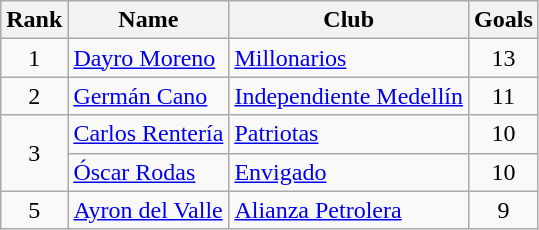<table class="wikitable" border="1">
<tr>
<th>Rank</th>
<th>Name</th>
<th>Club</th>
<th>Goals</th>
</tr>
<tr>
<td align=center>1</td>
<td> <a href='#'>Dayro Moreno</a></td>
<td><a href='#'>Millonarios</a></td>
<td align=center>13</td>
</tr>
<tr>
<td align=center>2</td>
<td> <a href='#'>Germán Cano</a></td>
<td><a href='#'>Independiente Medellín</a></td>
<td align=center>11</td>
</tr>
<tr>
<td rowspan=2 align=center>3</td>
<td> <a href='#'>Carlos Rentería</a></td>
<td><a href='#'>Patriotas</a></td>
<td align=center>10</td>
</tr>
<tr>
<td> <a href='#'>Óscar Rodas</a></td>
<td><a href='#'>Envigado</a></td>
<td align=center>10</td>
</tr>
<tr>
<td align=center>5</td>
<td> <a href='#'>Ayron del Valle</a></td>
<td><a href='#'>Alianza Petrolera</a></td>
<td align=center>9</td>
</tr>
</table>
